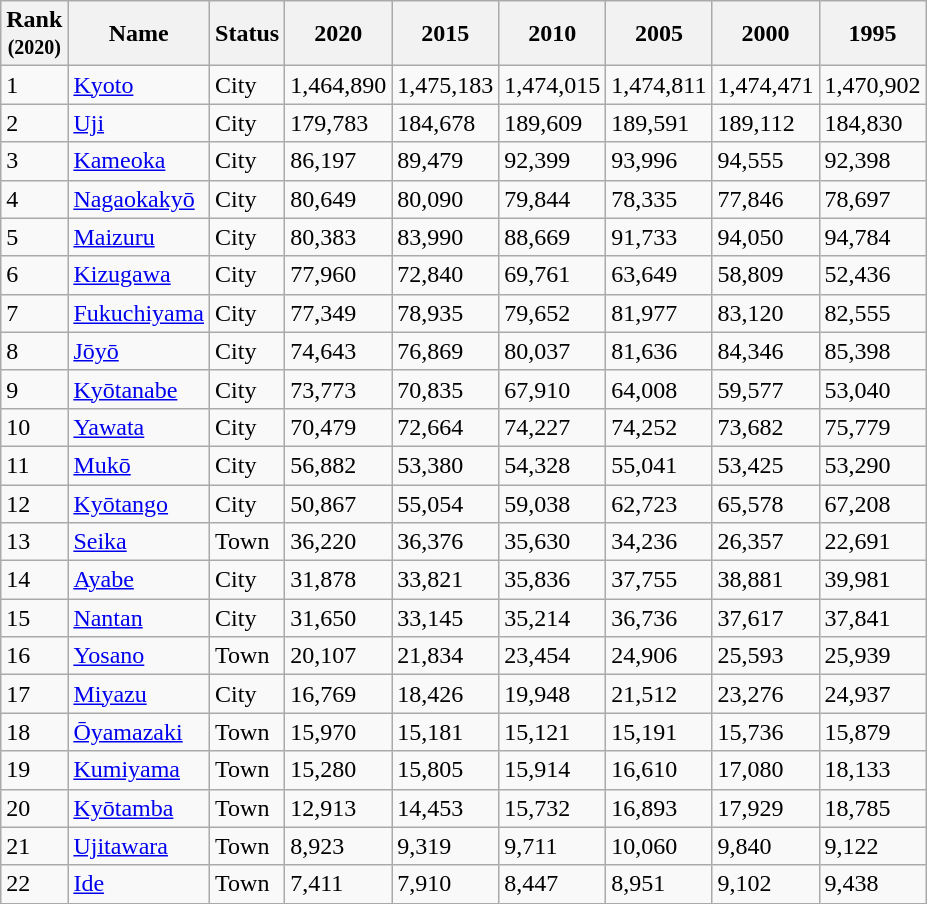<table class="wikitable sortable">
<tr>
<th>Rank<br><small>(2020)</small></th>
<th>Name</th>
<th>Status</th>
<th>2020</th>
<th>2015</th>
<th>2010</th>
<th>2005</th>
<th>2000</th>
<th>1995</th>
</tr>
<tr>
<td>1</td>
<td><a href='#'>Kyoto</a></td>
<td>City</td>
<td>1,464,890</td>
<td>1,475,183</td>
<td>1,474,015</td>
<td>1,474,811</td>
<td>1,474,471</td>
<td>1,470,902</td>
</tr>
<tr>
<td>2</td>
<td><a href='#'>Uji</a></td>
<td>City</td>
<td>179,783</td>
<td>184,678</td>
<td>189,609</td>
<td>189,591</td>
<td>189,112</td>
<td>184,830</td>
</tr>
<tr>
<td>3</td>
<td><a href='#'>Kameoka</a></td>
<td>City</td>
<td>86,197</td>
<td>89,479</td>
<td>92,399</td>
<td>93,996</td>
<td>94,555</td>
<td>92,398</td>
</tr>
<tr>
<td>4</td>
<td><a href='#'>Nagaokakyō</a></td>
<td>City</td>
<td>80,649</td>
<td>80,090</td>
<td>79,844</td>
<td>78,335</td>
<td>77,846</td>
<td>78,697</td>
</tr>
<tr>
<td>5</td>
<td><a href='#'>Maizuru</a></td>
<td>City</td>
<td>80,383</td>
<td>83,990</td>
<td>88,669</td>
<td>91,733</td>
<td>94,050</td>
<td>94,784</td>
</tr>
<tr>
<td>6</td>
<td><a href='#'>Kizugawa</a></td>
<td>City</td>
<td>77,960</td>
<td>72,840</td>
<td>69,761</td>
<td>63,649</td>
<td>58,809</td>
<td>52,436</td>
</tr>
<tr>
<td>7</td>
<td><a href='#'>Fukuchiyama</a></td>
<td>City</td>
<td>77,349</td>
<td>78,935</td>
<td>79,652</td>
<td>81,977</td>
<td>83,120</td>
<td>82,555</td>
</tr>
<tr>
<td>8</td>
<td><a href='#'>Jōyō</a></td>
<td>City</td>
<td>74,643</td>
<td>76,869</td>
<td>80,037</td>
<td>81,636</td>
<td>84,346</td>
<td>85,398</td>
</tr>
<tr>
<td>9</td>
<td><a href='#'>Kyōtanabe</a></td>
<td>City</td>
<td>73,773</td>
<td>70,835</td>
<td>67,910</td>
<td>64,008</td>
<td>59,577</td>
<td>53,040</td>
</tr>
<tr>
<td>10</td>
<td><a href='#'>Yawata</a></td>
<td>City</td>
<td>70,479</td>
<td>72,664</td>
<td>74,227</td>
<td>74,252</td>
<td>73,682</td>
<td>75,779</td>
</tr>
<tr>
<td>11</td>
<td><a href='#'>Mukō</a></td>
<td>City</td>
<td>56,882</td>
<td>53,380</td>
<td>54,328</td>
<td>55,041</td>
<td>53,425</td>
<td>53,290</td>
</tr>
<tr>
<td>12</td>
<td><a href='#'>Kyōtango</a></td>
<td>City</td>
<td>50,867</td>
<td>55,054</td>
<td>59,038</td>
<td>62,723</td>
<td>65,578</td>
<td>67,208</td>
</tr>
<tr>
<td>13</td>
<td><a href='#'>Seika</a></td>
<td>Town</td>
<td>36,220</td>
<td>36,376</td>
<td>35,630</td>
<td>34,236</td>
<td>26,357</td>
<td>22,691</td>
</tr>
<tr>
<td>14</td>
<td><a href='#'>Ayabe</a></td>
<td>City</td>
<td>31,878</td>
<td>33,821</td>
<td>35,836</td>
<td>37,755</td>
<td>38,881</td>
<td>39,981</td>
</tr>
<tr>
<td>15</td>
<td><a href='#'>Nantan</a></td>
<td>City</td>
<td>31,650</td>
<td>33,145</td>
<td>35,214</td>
<td>36,736</td>
<td>37,617</td>
<td>37,841</td>
</tr>
<tr>
<td>16</td>
<td><a href='#'>Yosano</a></td>
<td>Town</td>
<td>20,107</td>
<td>21,834</td>
<td>23,454</td>
<td>24,906</td>
<td>25,593</td>
<td>25,939</td>
</tr>
<tr>
<td>17</td>
<td><a href='#'>Miyazu</a></td>
<td>City</td>
<td>16,769</td>
<td>18,426</td>
<td>19,948</td>
<td>21,512</td>
<td>23,276</td>
<td>24,937</td>
</tr>
<tr>
<td>18</td>
<td><a href='#'>Ōyamazaki</a></td>
<td>Town</td>
<td>15,970</td>
<td>15,181</td>
<td>15,121</td>
<td>15,191</td>
<td>15,736</td>
<td>15,879</td>
</tr>
<tr>
<td>19</td>
<td><a href='#'>Kumiyama</a></td>
<td>Town</td>
<td>15,280</td>
<td>15,805</td>
<td>15,914</td>
<td>16,610</td>
<td>17,080</td>
<td>18,133</td>
</tr>
<tr>
<td>20</td>
<td><a href='#'>Kyōtamba</a></td>
<td>Town</td>
<td>12,913</td>
<td>14,453</td>
<td>15,732</td>
<td>16,893</td>
<td>17,929</td>
<td>18,785</td>
</tr>
<tr>
<td>21</td>
<td><a href='#'>Ujitawara</a></td>
<td>Town</td>
<td>8,923</td>
<td>9,319</td>
<td>9,711</td>
<td>10,060</td>
<td>9,840</td>
<td>9,122</td>
</tr>
<tr>
<td>22</td>
<td><a href='#'>Ide</a></td>
<td>Town</td>
<td>7,411</td>
<td>7,910</td>
<td>8,447</td>
<td>8,951</td>
<td>9,102</td>
<td>9,438</td>
</tr>
</table>
